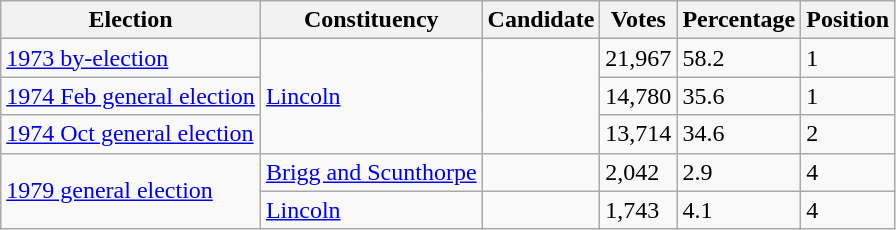<table class="wikitable sortable">
<tr>
<th>Election</th>
<th>Constituency</th>
<th>Candidate</th>
<th>Votes</th>
<th>Percentage</th>
<th>Position</th>
</tr>
<tr>
<td><a href='#'>1973 by-election</a></td>
<td rowspan="3"><a href='#'>Lincoln</a></td>
<td rowspan="3"></td>
<td>21,967</td>
<td>58.2</td>
<td>1</td>
</tr>
<tr>
<td><a href='#'>1974 Feb general election</a></td>
<td>14,780</td>
<td>35.6</td>
<td>1</td>
</tr>
<tr>
<td><a href='#'>1974 Oct general election</a></td>
<td>13,714</td>
<td>34.6</td>
<td>2</td>
</tr>
<tr>
<td rowspan="2"><a href='#'>1979 general election</a></td>
<td><a href='#'>Brigg and Scunthorpe</a></td>
<td></td>
<td>2,042</td>
<td>2.9</td>
<td>4</td>
</tr>
<tr>
<td><a href='#'>Lincoln</a></td>
<td></td>
<td>1,743</td>
<td>4.1</td>
<td>4</td>
</tr>
</table>
